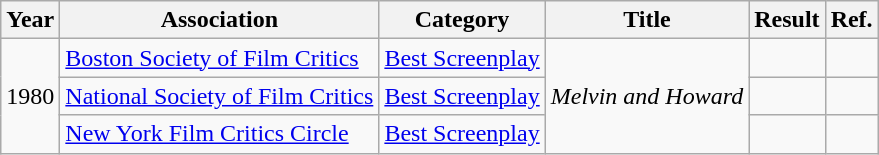<table class="wikitable">
<tr>
<th>Year</th>
<th>Association</th>
<th>Category</th>
<th>Title</th>
<th>Result</th>
<th>Ref.</th>
</tr>
<tr>
<td rowspan=3>1980</td>
<td><a href='#'>Boston Society of Film Critics</a></td>
<td><a href='#'>Best Screenplay</a></td>
<td rowspan=3><em>Melvin and Howard</em></td>
<td></td>
<td></td>
</tr>
<tr>
<td><a href='#'>National Society of Film Critics</a></td>
<td><a href='#'>Best Screenplay</a></td>
<td></td>
<td></td>
</tr>
<tr>
<td><a href='#'>New York Film Critics Circle</a></td>
<td><a href='#'>Best Screenplay</a></td>
<td></td>
<td></td>
</tr>
</table>
